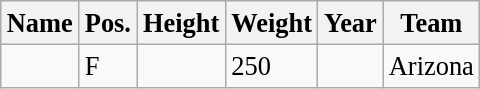<table class="wikitable sortable" style="font-size:110%;" border="1">
<tr>
<th>Name</th>
<th>Pos.</th>
<th>Height</th>
<th>Weight</th>
<th>Year</th>
<th>Team</th>
</tr>
<tr>
<td></td>
<td>F</td>
<td></td>
<td>250</td>
<td></td>
<td>Arizona</td>
</tr>
</table>
